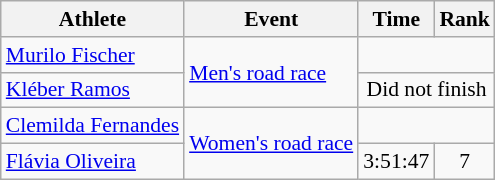<table class="wikitable" style="font-size:90%">
<tr>
<th>Athlete</th>
<th>Event</th>
<th>Time</th>
<th>Rank</th>
</tr>
<tr align=center>
<td align=left><a href='#'>Murilo Fischer</a></td>
<td rowspan=2 align=left><a href='#'>Men's road race</a></td>
<td colspan=2></td>
</tr>
<tr align=center>
<td align=left><a href='#'>Kléber Ramos</a></td>
<td colspan=2>Did not finish</td>
</tr>
<tr align=center>
<td align=left><a href='#'>Clemilda Fernandes</a></td>
<td rowspan=2 align=left><a href='#'>Women's road race</a></td>
<td colspan=2></td>
</tr>
<tr align=center>
<td align=left><a href='#'>Flávia Oliveira</a></td>
<td>3:51:47</td>
<td>7</td>
</tr>
</table>
